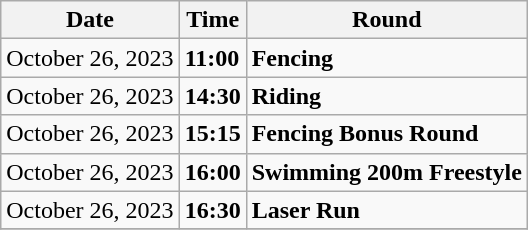<table class="wikitable">
<tr>
<th>Date</th>
<th>Time</th>
<th>Round</th>
</tr>
<tr>
<td>October 26, 2023</td>
<td><strong>11:00</strong></td>
<td><strong>Fencing</strong></td>
</tr>
<tr>
<td>October 26, 2023</td>
<td><strong>14:30</strong></td>
<td><strong>Riding</strong></td>
</tr>
<tr>
<td>October 26, 2023</td>
<td><strong>15:15</strong></td>
<td><strong>Fencing Bonus Round</strong></td>
</tr>
<tr>
<td>October 26, 2023</td>
<td><strong>16:00</strong></td>
<td><strong>Swimming 200m Freestyle</strong></td>
</tr>
<tr>
<td>October 26, 2023</td>
<td><strong>16:30</strong></td>
<td><strong>Laser Run</strong></td>
</tr>
<tr>
</tr>
</table>
